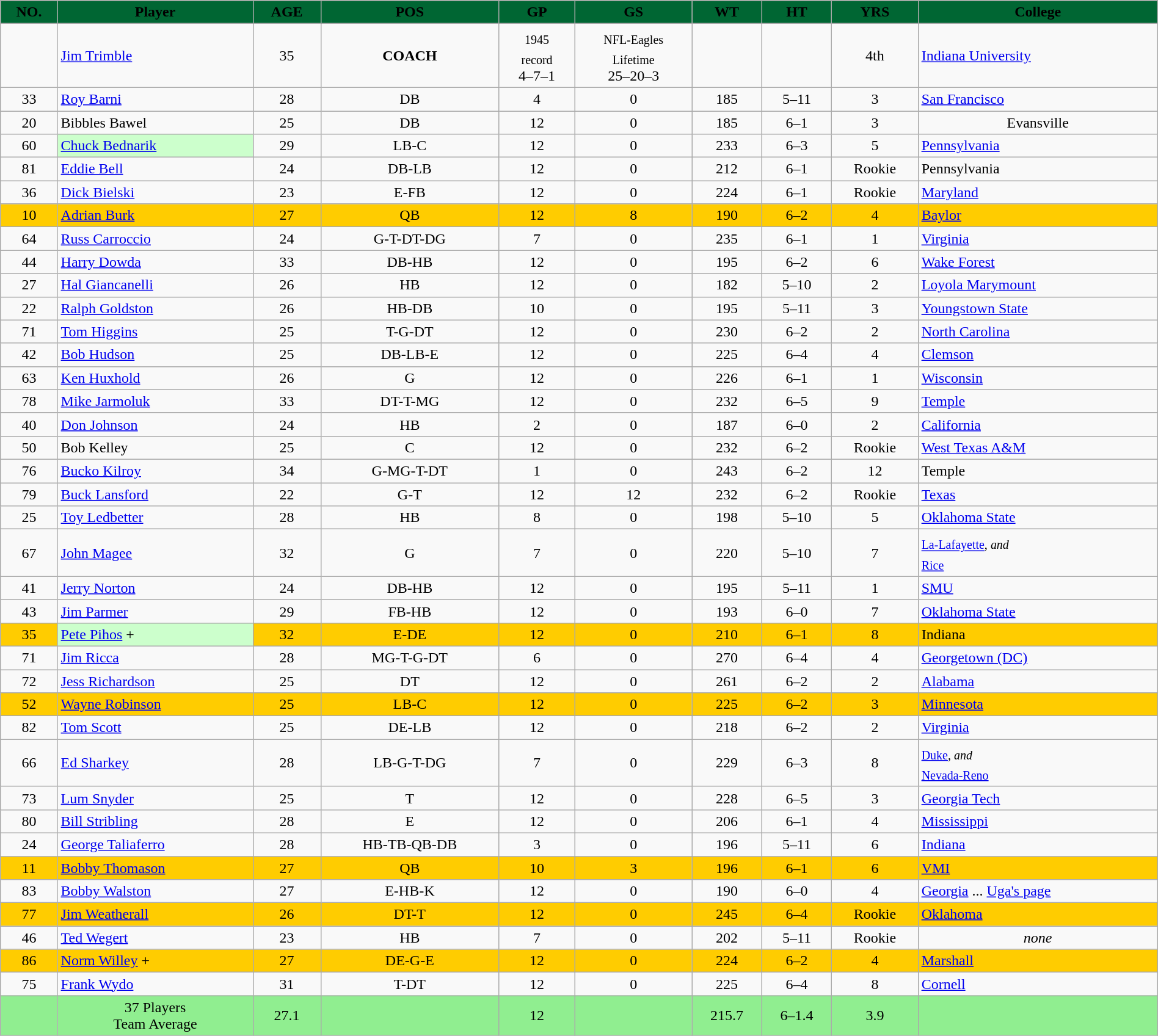<table class="wikitable sortable sortable" style="width:100%">
<tr>
<th width 2% style="background:#006633;"><span>NO. </span></th>
<th !width=20% style="background:#006633;"><span>Player</span></th>
<th !width=2% style="background:#006633;"><span>AGE </span></th>
<th !width=6% style="background:#006633;"><span>POS </span></th>
<th !width=4% style="background:#006633;"><span>GP </span></th>
<th !width=4% style="background:#006633;"><span>GS</span></th>
<th !width=4% style="background:#006633;"><span>WT</span></th>
<th !width=4% style="background:#006633;"><span>HT</span></th>
<th !width=4% style="background:#006633;"><span>YRS</span></th>
<th !width=15% style="background:#006633;"><span>College</span></th>
</tr>
<tr align=center>
<td></td>
<td - align=left><a href='#'>Jim Trimble</a></td>
<td>35</td>
<td><strong>COACH</strong></td>
<td><sub>1945<br> record</sub><br>4–7–1</td>
<td><sub>NFL-Eagles <br>Lifetime</sub><br>25–20–3</td>
<td></td>
<td></td>
<td>4th</td>
<td - align=left><a href='#'>Indiana University</a></td>
</tr>
<tr align=center>
<td>33</td>
<td - align=left><a href='#'>Roy Barni</a></td>
<td>28</td>
<td>DB</td>
<td>4</td>
<td>0</td>
<td>185</td>
<td>5–11</td>
<td>3</td>
<td - align=left><a href='#'>San Francisco</a></td>
</tr>
<tr align=center>
<td>20</td>
<td - align=left>Bibbles Bawel</td>
<td>25</td>
<td>DB</td>
<td>12</td>
<td>0</td>
<td>185</td>
<td>6–1</td>
<td>3</td>
<td>Evansville</td>
</tr>
<tr align=center>
<td>60</td>
<td - align=left bgcolor=#CCFFCC><a href='#'>Chuck Bednarik</a></td>
<td>29</td>
<td>LB-C</td>
<td>12</td>
<td>0</td>
<td>233</td>
<td>6–3</td>
<td>5</td>
<td - align=left><a href='#'>Pennsylvania</a></td>
</tr>
<tr align=center>
<td>81</td>
<td - align=left><a href='#'>Eddie Bell</a></td>
<td>24</td>
<td>DB-LB</td>
<td>12</td>
<td>0</td>
<td>212</td>
<td>6–1</td>
<td>Rookie</td>
<td - align=left>Pennsylvania</td>
</tr>
<tr align=center>
<td>36</td>
<td - align=left><a href='#'>Dick Bielski</a></td>
<td>23</td>
<td>E-FB</td>
<td>12</td>
<td>0</td>
<td>224</td>
<td>6–1</td>
<td>Rookie</td>
<td - align=left><a href='#'>Maryland</a></td>
</tr>
<tr align=center  bgcolor=#FFCC00>
<td>10</td>
<td - align=left><a href='#'>Adrian Burk</a></td>
<td>27</td>
<td>QB</td>
<td>12</td>
<td>8</td>
<td>190</td>
<td>6–2</td>
<td>4</td>
<td - align=left><a href='#'>Baylor</a></td>
</tr>
<tr align=center>
<td>64</td>
<td - align=left><a href='#'>Russ Carroccio</a></td>
<td>24</td>
<td>G-T-DT-DG</td>
<td>7</td>
<td>0</td>
<td>235</td>
<td>6–1</td>
<td>1</td>
<td - align=left><a href='#'>Virginia</a></td>
</tr>
<tr align=center>
<td>44</td>
<td - align=left><a href='#'>Harry Dowda</a></td>
<td>33</td>
<td>DB-HB</td>
<td>12</td>
<td>0</td>
<td>195</td>
<td>6–2</td>
<td>6</td>
<td - align=left><a href='#'>Wake Forest</a></td>
</tr>
<tr align=center>
<td>27</td>
<td - align=left><a href='#'>Hal Giancanelli</a></td>
<td>26</td>
<td>HB</td>
<td>12</td>
<td>0</td>
<td>182</td>
<td>5–10</td>
<td>2</td>
<td - align=left><a href='#'>Loyola Marymount</a></td>
</tr>
<tr align=center>
<td>22</td>
<td - align=left><a href='#'>Ralph Goldston</a></td>
<td>26</td>
<td>HB-DB</td>
<td>10</td>
<td>0</td>
<td>195</td>
<td>5–11</td>
<td>3</td>
<td - align=left><a href='#'>Youngstown State</a></td>
</tr>
<tr align=center>
<td>71</td>
<td - align=left><a href='#'>Tom Higgins</a></td>
<td>25</td>
<td>T-G-DT</td>
<td>12</td>
<td>0</td>
<td>230</td>
<td>6–2</td>
<td>2</td>
<td - align=left><a href='#'>North Carolina</a></td>
</tr>
<tr align=center>
<td>42</td>
<td - align=left><a href='#'>Bob Hudson</a></td>
<td>25</td>
<td>DB-LB-E</td>
<td>12</td>
<td>0</td>
<td>225</td>
<td>6–4</td>
<td>4</td>
<td - align=left><a href='#'>Clemson</a></td>
</tr>
<tr align=center>
<td>63</td>
<td - align=left><a href='#'>Ken Huxhold</a></td>
<td>26</td>
<td>G</td>
<td>12</td>
<td>0</td>
<td>226</td>
<td>6–1</td>
<td>1</td>
<td - align=left><a href='#'>Wisconsin</a></td>
</tr>
<tr align=center>
<td>78</td>
<td - align=left><a href='#'>Mike Jarmoluk</a></td>
<td>33</td>
<td>DT-T-MG</td>
<td>12</td>
<td>0</td>
<td>232</td>
<td>6–5</td>
<td>9</td>
<td - align=left><a href='#'>Temple</a></td>
</tr>
<tr align=center>
<td>40</td>
<td - align=left><a href='#'>Don Johnson</a></td>
<td>24</td>
<td>HB</td>
<td>2</td>
<td>0</td>
<td>187</td>
<td>6–0</td>
<td>2</td>
<td - align=left><a href='#'>California</a></td>
</tr>
<tr align=center>
<td>50</td>
<td - align=left>Bob Kelley</td>
<td>25</td>
<td>C</td>
<td>12</td>
<td>0</td>
<td>232</td>
<td>6–2</td>
<td>Rookie</td>
<td - align=left><a href='#'>West Texas A&M</a></td>
</tr>
<tr align=center>
<td>76</td>
<td - align=left><a href='#'>Bucko Kilroy</a></td>
<td>34</td>
<td>G-MG-T-DT</td>
<td>1</td>
<td>0</td>
<td>243</td>
<td>6–2</td>
<td>12</td>
<td - align=left>Temple</td>
</tr>
<tr align=center>
<td>79</td>
<td - align=left><a href='#'>Buck Lansford</a></td>
<td>22</td>
<td>G-T</td>
<td>12</td>
<td>12</td>
<td>232</td>
<td>6–2</td>
<td>Rookie</td>
<td - align=left><a href='#'>Texas</a></td>
</tr>
<tr align=center>
<td>25</td>
<td - align=left><a href='#'>Toy Ledbetter</a></td>
<td>28</td>
<td>HB</td>
<td>8</td>
<td>0</td>
<td>198</td>
<td>5–10</td>
<td>5</td>
<td - align=left><a href='#'>Oklahoma State</a></td>
</tr>
<tr align=center>
<td>67</td>
<td - align=left><a href='#'>John Magee</a></td>
<td>32</td>
<td>G</td>
<td>7</td>
<td>0</td>
<td>220</td>
<td>5–10</td>
<td>7</td>
<td - align=left><sub><a href='#'>La-Lafayette</a>, <em>and</em><br> <a href='#'>Rice</a> </sub></td>
</tr>
<tr align=center>
<td>41</td>
<td - align=left><a href='#'>Jerry Norton</a></td>
<td>24</td>
<td>DB-HB</td>
<td>12</td>
<td>0</td>
<td>195</td>
<td>5–11</td>
<td>1</td>
<td - align=left><a href='#'>SMU</a></td>
</tr>
<tr align=center>
<td>43</td>
<td - align=left><a href='#'>Jim Parmer</a></td>
<td>29</td>
<td>FB-HB</td>
<td>12</td>
<td>0</td>
<td>193</td>
<td>6–0</td>
<td>7</td>
<td - align=left><a href='#'>Oklahoma State</a></td>
</tr>
<tr align=center  bgcolor=#FFCC00>
<td>35</td>
<td - align=left  bgcolor=#ccFFCC><a href='#'>Pete Pihos</a> +</td>
<td>32</td>
<td>E-DE</td>
<td>12</td>
<td>0</td>
<td>210</td>
<td>6–1</td>
<td>8</td>
<td - align=left>Indiana</td>
</tr>
<tr align=center>
<td>71</td>
<td - align=left><a href='#'>Jim Ricca</a></td>
<td>28</td>
<td>MG-T-G-DT</td>
<td>6</td>
<td>0</td>
<td>270</td>
<td>6–4</td>
<td>4</td>
<td - align=left><a href='#'>Georgetown (DC)</a></td>
</tr>
<tr align=center>
<td>72</td>
<td - align=left><a href='#'>Jess Richardson</a></td>
<td>25</td>
<td>DT</td>
<td>12</td>
<td>0</td>
<td>261</td>
<td>6–2</td>
<td>2</td>
<td - align=left><a href='#'>Alabama</a></td>
</tr>
<tr align=center  bgcolor=#FFCC00>
<td>52</td>
<td - align=left><a href='#'>Wayne Robinson</a></td>
<td>25</td>
<td>LB-C</td>
<td>12</td>
<td>0</td>
<td>225</td>
<td>6–2</td>
<td>3</td>
<td - align=left><a href='#'>Minnesota</a></td>
</tr>
<tr align=center>
<td>82</td>
<td - align=left><a href='#'>Tom Scott</a></td>
<td>25</td>
<td>DE-LB</td>
<td>12</td>
<td>0</td>
<td>218</td>
<td>6–2</td>
<td>2</td>
<td - align=left><a href='#'>Virginia</a></td>
</tr>
<tr align=center>
<td>66</td>
<td - align=left><a href='#'>Ed Sharkey</a></td>
<td>28</td>
<td>LB-G-T-DG</td>
<td>7</td>
<td>0</td>
<td>229</td>
<td>6–3</td>
<td>8</td>
<td - align=left><sub><a href='#'>Duke</a>, <em>and</em><br><a href='#'>Nevada-Reno</a> </sub></td>
</tr>
<tr align=center  bgcolor:#FFCC00>
<td>73</td>
<td - align=left><a href='#'>Lum Snyder</a></td>
<td>25</td>
<td>T</td>
<td>12</td>
<td>0</td>
<td>228</td>
<td>6–5</td>
<td>3</td>
<td - align=left><a href='#'>Georgia Tech</a></td>
</tr>
<tr align=center>
<td>80</td>
<td - align=left><a href='#'>Bill Stribling</a></td>
<td>28</td>
<td>E</td>
<td>12</td>
<td>0</td>
<td>206</td>
<td>6–1</td>
<td>4</td>
<td - align=left><a href='#'>Mississippi</a></td>
</tr>
<tr align=center>
<td>24</td>
<td - align=left><a href='#'>George Taliaferro</a></td>
<td>28</td>
<td>HB-TB-QB-DB</td>
<td>3</td>
<td>0</td>
<td>196</td>
<td>5–11</td>
<td>6</td>
<td - align=left><a href='#'>Indiana</a></td>
</tr>
<tr align=center bgcolor=#ffcc00>
<td>11</td>
<td - align=left><a href='#'>Bobby Thomason</a></td>
<td>27</td>
<td>QB</td>
<td>10</td>
<td>3</td>
<td>196</td>
<td>6–1</td>
<td>6</td>
<td - align=left><a href='#'>VMI</a></td>
</tr>
<tr align=center>
<td>83</td>
<td - align=left><a href='#'>Bobby Walston</a></td>
<td>27</td>
<td>E-HB-K</td>
<td>12</td>
<td>0</td>
<td>190</td>
<td>6–0</td>
<td>4</td>
<td - align=left><a href='#'>Georgia</a> ... <a href='#'>Uga's page</a></td>
</tr>
<tr align=center   bgcolor=#FFCC00>
<td>77</td>
<td - align=left><a href='#'>Jim Weatherall</a></td>
<td>26</td>
<td>DT-T</td>
<td>12</td>
<td>0</td>
<td>245</td>
<td>6–4</td>
<td>Rookie</td>
<td - align=left><a href='#'>Oklahoma</a></td>
</tr>
<tr align=center>
<td>46</td>
<td - align=left><a href='#'>Ted Wegert</a></td>
<td>23</td>
<td>HB</td>
<td>7</td>
<td>0</td>
<td>202</td>
<td>5–11</td>
<td>Rookie</td>
<td><em>none</em></td>
</tr>
<tr align=center  bgcolor=#FFCC00>
<td>86</td>
<td - align=left><a href='#'>Norm Willey</a> +</td>
<td>27</td>
<td>DE-G-E</td>
<td>12</td>
<td>0</td>
<td>224</td>
<td>6–2</td>
<td>4</td>
<td - align=left><a href='#'>Marshall</a></td>
</tr>
<tr align=center>
<td>75</td>
<td - align=left><a href='#'>Frank Wydo</a></td>
<td>31</td>
<td>T-DT</td>
<td>12</td>
<td>0</td>
<td>225</td>
<td>6–4</td>
<td>8</td>
<td - align=left><a href='#'>Cornell</a></td>
</tr>
<tr align=center  bgcolor="90EE90">
<td></td>
<td>37 Players<br> Team Average</td>
<td>27.1</td>
<td></td>
<td>12</td>
<td></td>
<td>215.7</td>
<td>6–1.4</td>
<td>3.9</td>
<td></td>
</tr>
</table>
